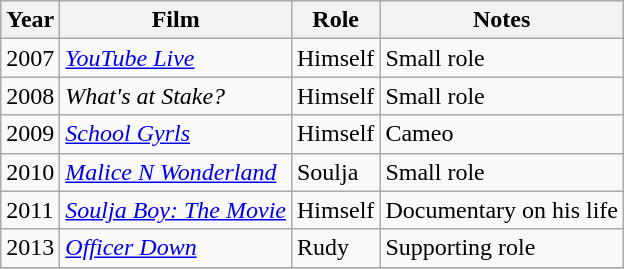<table class="wikitable">
<tr>
<th>Year</th>
<th>Film</th>
<th>Role</th>
<th>Notes</th>
</tr>
<tr>
<td>2007</td>
<td><em><a href='#'>YouTube Live</a></em></td>
<td>Himself</td>
<td>Small role</td>
</tr>
<tr>
<td>2008</td>
<td><em>What's at Stake?</em></td>
<td>Himself</td>
<td>Small role</td>
</tr>
<tr>
<td>2009</td>
<td><em><a href='#'>School Gyrls</a></em></td>
<td>Himself</td>
<td>Cameo</td>
</tr>
<tr>
<td>2010</td>
<td><em><a href='#'>Malice N Wonderland</a></em></td>
<td>Soulja</td>
<td>Small role</td>
</tr>
<tr>
<td>2011</td>
<td><em><a href='#'>Soulja Boy: The Movie</a></em></td>
<td>Himself</td>
<td>Documentary on his life</td>
</tr>
<tr>
<td>2013</td>
<td><em><a href='#'>Officer Down</a></em></td>
<td>Rudy</td>
<td>Supporting role</td>
</tr>
<tr>
</tr>
</table>
